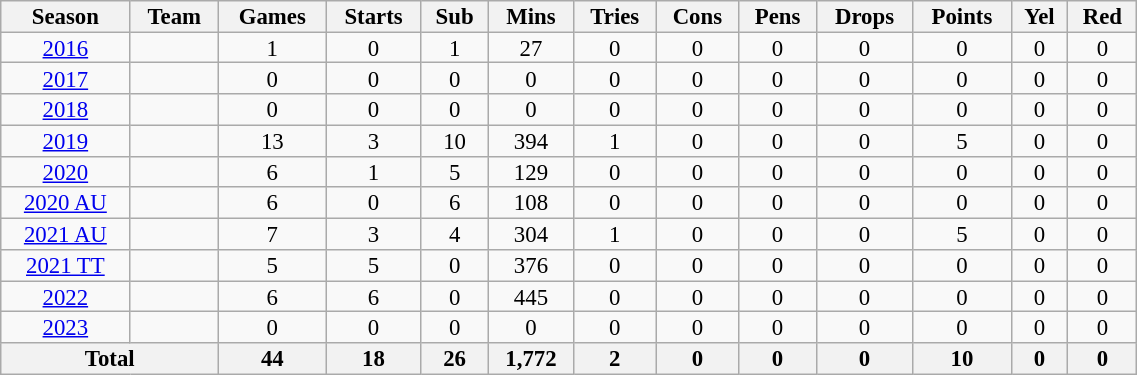<table class="wikitable" style="text-align:center; line-height:90%; font-size:95%; width:60%;">
<tr>
<th>Season</th>
<th>Team</th>
<th>Games</th>
<th>Starts</th>
<th>Sub</th>
<th>Mins</th>
<th>Tries</th>
<th>Cons</th>
<th>Pens</th>
<th>Drops</th>
<th>Points</th>
<th>Yel</th>
<th>Red</th>
</tr>
<tr>
<td><a href='#'>2016</a></td>
<td></td>
<td>1</td>
<td>0</td>
<td>1</td>
<td>27</td>
<td>0</td>
<td>0</td>
<td>0</td>
<td>0</td>
<td>0</td>
<td>0</td>
<td>0</td>
</tr>
<tr>
<td><a href='#'>2017</a></td>
<td></td>
<td>0</td>
<td>0</td>
<td>0</td>
<td>0</td>
<td>0</td>
<td>0</td>
<td>0</td>
<td>0</td>
<td>0</td>
<td>0</td>
<td>0</td>
</tr>
<tr>
<td><a href='#'>2018</a></td>
<td></td>
<td>0</td>
<td>0</td>
<td>0</td>
<td>0</td>
<td>0</td>
<td>0</td>
<td>0</td>
<td>0</td>
<td>0</td>
<td>0</td>
<td>0</td>
</tr>
<tr>
<td><a href='#'>2019</a></td>
<td></td>
<td>13</td>
<td>3</td>
<td>10</td>
<td>394</td>
<td>1</td>
<td>0</td>
<td>0</td>
<td>0</td>
<td>5</td>
<td>0</td>
<td>0</td>
</tr>
<tr>
<td><a href='#'>2020</a></td>
<td></td>
<td>6</td>
<td>1</td>
<td>5</td>
<td>129</td>
<td>0</td>
<td>0</td>
<td>0</td>
<td>0</td>
<td>0</td>
<td>0</td>
<td>0</td>
</tr>
<tr>
<td><a href='#'>2020 AU</a></td>
<td></td>
<td>6</td>
<td>0</td>
<td>6</td>
<td>108</td>
<td>0</td>
<td>0</td>
<td>0</td>
<td>0</td>
<td>0</td>
<td>0</td>
<td>0</td>
</tr>
<tr>
<td><a href='#'>2021 AU</a></td>
<td></td>
<td>7</td>
<td>3</td>
<td>4</td>
<td>304</td>
<td>1</td>
<td>0</td>
<td>0</td>
<td>0</td>
<td>5</td>
<td>0</td>
<td>0</td>
</tr>
<tr>
<td><a href='#'>2021 TT</a></td>
<td></td>
<td>5</td>
<td>5</td>
<td>0</td>
<td>376</td>
<td>0</td>
<td>0</td>
<td>0</td>
<td>0</td>
<td>0</td>
<td>0</td>
<td>0</td>
</tr>
<tr>
<td><a href='#'>2022</a></td>
<td></td>
<td>6</td>
<td>6</td>
<td>0</td>
<td>445</td>
<td>0</td>
<td>0</td>
<td>0</td>
<td>0</td>
<td>0</td>
<td>0</td>
<td>0</td>
</tr>
<tr>
<td><a href='#'>2023</a></td>
<td></td>
<td>0</td>
<td>0</td>
<td>0</td>
<td>0</td>
<td>0</td>
<td>0</td>
<td>0</td>
<td>0</td>
<td>0</td>
<td>0</td>
<td>0</td>
</tr>
<tr>
<th colspan="2">Total</th>
<th>44</th>
<th>18</th>
<th>26</th>
<th>1,772</th>
<th>2</th>
<th>0</th>
<th>0</th>
<th>0</th>
<th>10</th>
<th>0</th>
<th>0</th>
</tr>
</table>
